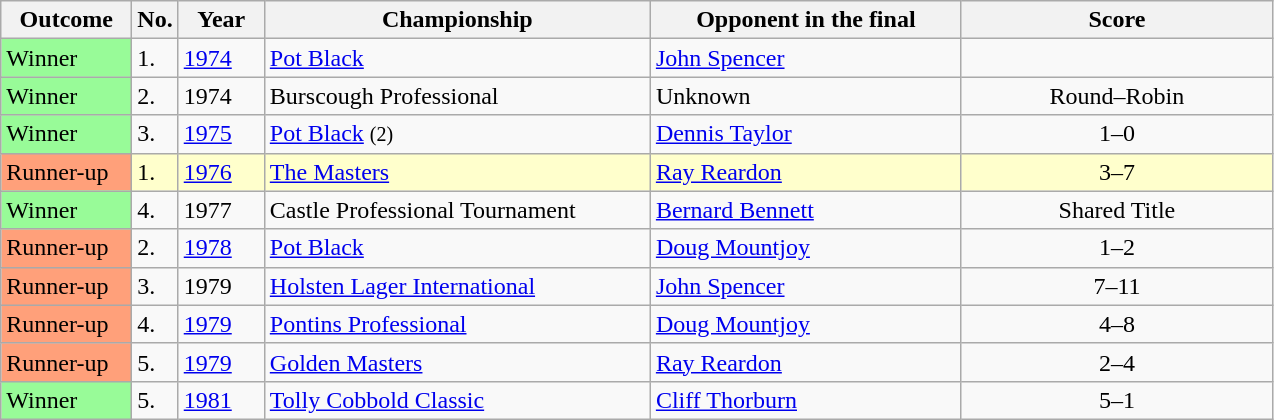<table class="wikitable">
<tr>
<th width="80">Outcome</th>
<th width="20">No.</th>
<th width="50">Year</th>
<th width="250">Championship</th>
<th width="200">Opponent in the final</th>
<th width="200">Score</th>
</tr>
<tr>
<td style="background:#98FB98">Winner</td>
<td>1.</td>
<td><a href='#'>1974</a></td>
<td><a href='#'>Pot Black</a></td>
<td> <a href='#'>John Spencer</a></td>
<td align="center"></td>
</tr>
<tr>
<td style="background:#98FB98">Winner</td>
<td>2.</td>
<td>1974</td>
<td>Burscough Professional</td>
<td>Unknown</td>
<td align="center">Round–Robin</td>
</tr>
<tr>
<td style="background:#98FB98">Winner</td>
<td>3.</td>
<td><a href='#'>1975</a></td>
<td><a href='#'>Pot Black</a> <small>(2)</small></td>
<td> <a href='#'>Dennis Taylor</a></td>
<td align="center">1–0</td>
</tr>
<tr style="background:#ffc;">
<td style="background:#ffa07a;">Runner-up</td>
<td>1.</td>
<td><a href='#'>1976</a></td>
<td><a href='#'>The Masters</a></td>
<td> <a href='#'>Ray Reardon</a></td>
<td align="center">3–7</td>
</tr>
<tr>
<td style="background:#98FB98">Winner</td>
<td>4.</td>
<td>1977</td>
<td>Castle Professional Tournament</td>
<td> <a href='#'>Bernard Bennett</a></td>
<td align="center">Shared Title </td>
</tr>
<tr>
<td style="background:#ffa07a;">Runner-up</td>
<td>2.</td>
<td><a href='#'>1978</a></td>
<td><a href='#'>Pot Black</a></td>
<td> <a href='#'>Doug Mountjoy</a></td>
<td align="center">1–2</td>
</tr>
<tr>
<td style="background:#ffa07a;">Runner-up</td>
<td>3.</td>
<td>1979</td>
<td><a href='#'>Holsten Lager International</a></td>
<td> <a href='#'>John Spencer</a></td>
<td align="center">7–11</td>
</tr>
<tr>
<td style="background:#ffa07a;">Runner-up</td>
<td>4.</td>
<td><a href='#'>1979</a></td>
<td><a href='#'>Pontins Professional</a></td>
<td> <a href='#'>Doug Mountjoy</a></td>
<td align="center">4–8</td>
</tr>
<tr>
<td style="background:#ffa07a;">Runner-up</td>
<td>5.</td>
<td><a href='#'>1979</a></td>
<td><a href='#'>Golden Masters</a></td>
<td> <a href='#'>Ray Reardon</a></td>
<td align="center">2–4</td>
</tr>
<tr>
<td style="background:#98FB98">Winner</td>
<td>5.</td>
<td><a href='#'>1981</a></td>
<td><a href='#'>Tolly Cobbold Classic</a></td>
<td> <a href='#'>Cliff Thorburn</a></td>
<td align="center">5–1</td>
</tr>
</table>
